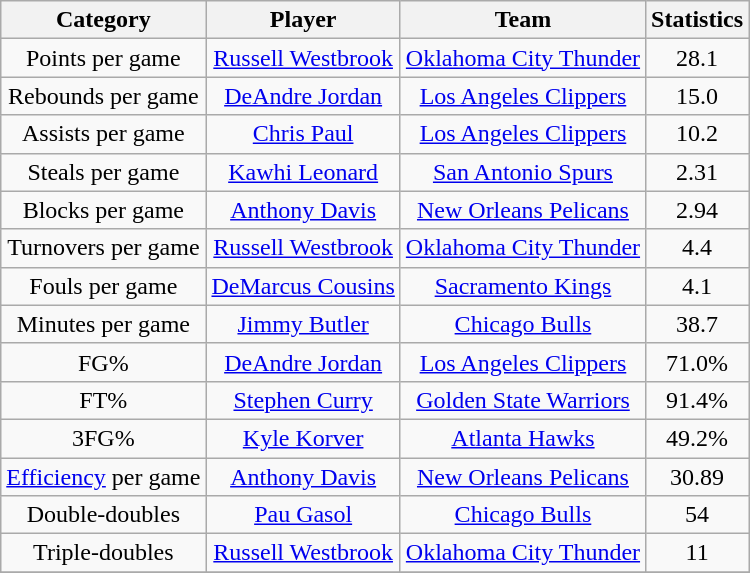<table class="wikitable" style="text-align:center">
<tr>
<th>Category</th>
<th>Player</th>
<th>Team</th>
<th>Statistics</th>
</tr>
<tr>
<td>Points per game</td>
<td><a href='#'>Russell Westbrook</a></td>
<td><a href='#'>Oklahoma City Thunder</a></td>
<td>28.1</td>
</tr>
<tr>
<td>Rebounds per game</td>
<td><a href='#'>DeAndre Jordan</a></td>
<td><a href='#'>Los Angeles Clippers</a></td>
<td>15.0</td>
</tr>
<tr>
<td>Assists per game</td>
<td><a href='#'>Chris Paul</a></td>
<td><a href='#'>Los Angeles Clippers</a></td>
<td>10.2</td>
</tr>
<tr>
<td>Steals per game</td>
<td><a href='#'>Kawhi Leonard</a></td>
<td><a href='#'>San Antonio Spurs</a></td>
<td>2.31</td>
</tr>
<tr>
<td>Blocks per game</td>
<td><a href='#'>Anthony Davis</a></td>
<td><a href='#'>New Orleans Pelicans</a></td>
<td>2.94</td>
</tr>
<tr>
<td>Turnovers per game</td>
<td><a href='#'>Russell Westbrook</a></td>
<td><a href='#'>Oklahoma City Thunder</a></td>
<td>4.4</td>
</tr>
<tr>
<td>Fouls per game</td>
<td><a href='#'>DeMarcus Cousins</a></td>
<td><a href='#'>Sacramento Kings</a></td>
<td>4.1</td>
</tr>
<tr>
<td>Minutes per game</td>
<td><a href='#'>Jimmy Butler</a></td>
<td><a href='#'>Chicago Bulls</a></td>
<td>38.7</td>
</tr>
<tr>
<td>FG%</td>
<td><a href='#'>DeAndre Jordan</a></td>
<td><a href='#'>Los Angeles Clippers</a></td>
<td>71.0%</td>
</tr>
<tr>
<td>FT%</td>
<td><a href='#'>Stephen Curry</a></td>
<td><a href='#'>Golden State Warriors</a></td>
<td>91.4%</td>
</tr>
<tr>
<td>3FG%</td>
<td><a href='#'>Kyle Korver</a></td>
<td><a href='#'>Atlanta Hawks</a></td>
<td>49.2%</td>
</tr>
<tr>
<td><a href='#'>Efficiency</a> per game</td>
<td><a href='#'>Anthony Davis</a></td>
<td><a href='#'>New Orleans Pelicans</a></td>
<td>30.89</td>
</tr>
<tr>
<td>Double-doubles</td>
<td><a href='#'>Pau Gasol</a></td>
<td><a href='#'>Chicago Bulls</a></td>
<td>54</td>
</tr>
<tr>
<td>Triple-doubles</td>
<td><a href='#'>Russell Westbrook</a></td>
<td><a href='#'>Oklahoma City Thunder</a></td>
<td>11</td>
</tr>
<tr>
</tr>
</table>
